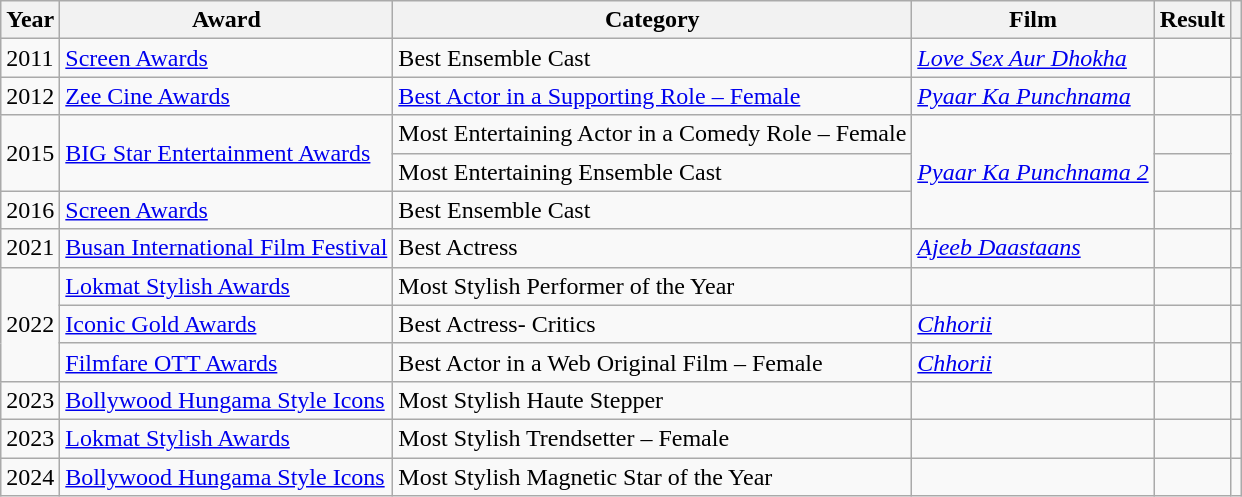<table class="wikitable">
<tr>
<th scope="col">Year</th>
<th scope="col">Award</th>
<th scope="col">Category</th>
<th scope="col">Film</th>
<th scope="col">Result</th>
<th scope="col" class="unsortable"></th>
</tr>
<tr>
<td>2011</td>
<td><a href='#'>Screen Awards</a></td>
<td>Best Ensemble Cast</td>
<td><em><a href='#'>Love Sex Aur Dhokha</a></em></td>
<td></td>
<td></td>
</tr>
<tr>
<td>2012</td>
<td><a href='#'>Zee Cine Awards</a></td>
<td><a href='#'>Best Actor in a Supporting Role – Female</a></td>
<td><em><a href='#'>Pyaar Ka Punchnama</a></em></td>
<td></td>
<td></td>
</tr>
<tr>
<td rowspan="2">2015</td>
<td rowspan="2"><a href='#'>BIG Star Entertainment Awards</a></td>
<td>Most Entertaining Actor in a Comedy Role – Female</td>
<td rowspan="3"><em><a href='#'>Pyaar Ka Punchnama 2</a></em></td>
<td></td>
<td rowspan="2"></td>
</tr>
<tr>
<td>Most Entertaining Ensemble Cast</td>
<td></td>
</tr>
<tr>
<td>2016</td>
<td><a href='#'>Screen Awards</a></td>
<td>Best Ensemble Cast</td>
<td></td>
<td></td>
</tr>
<tr>
<td>2021</td>
<td><a href='#'>Busan International Film Festival</a></td>
<td>Best Actress</td>
<td><em><a href='#'>Ajeeb Daastaans</a></em></td>
<td></td>
<td></td>
</tr>
<tr>
<td rowspan="3">2022</td>
<td><a href='#'>Lokmat Stylish Awards</a></td>
<td>Most Stylish Performer of the Year</td>
<td></td>
<td></td>
<td></td>
</tr>
<tr>
<td><a href='#'>Iconic Gold Awards</a></td>
<td>Best Actress- Critics</td>
<td><em><a href='#'>Chhorii</a></em></td>
<td></td>
</tr>
<tr>
<td><a href='#'>Filmfare OTT Awards</a></td>
<td>Best Actor in a Web Original Film – Female</td>
<td><em><a href='#'>Chhorii</a></em></td>
<td></td>
<td></td>
</tr>
<tr>
<td>2023</td>
<td><a href='#'>Bollywood Hungama Style Icons</a></td>
<td>Most Stylish Haute Stepper</td>
<td></td>
<td></td>
<td></td>
</tr>
<tr>
<td>2023</td>
<td><a href='#'>Lokmat Stylish Awards</a></td>
<td>Most Stylish Trendsetter – Female</td>
<td></td>
<td></td>
<td></td>
</tr>
<tr>
<td>2024</td>
<td><a href='#'>Bollywood Hungama Style Icons</a></td>
<td>Most Stylish Magnetic Star of the Year</td>
<td></td>
<td></td>
<td></td>
</tr>
</table>
